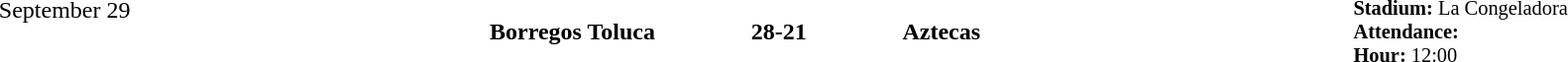<table style="width: 100%; background: transparent;" cellspacing="0">
<tr>
<td align=center valign=top rowspan=3 width=15%>September 29</td>
</tr>
<tr>
<td width=24% align=right><strong>Borregos Toluca</strong></td>
<td align=center width=13%><strong>28-21</strong></td>
<td width=24%><strong>Aztecas</strong></td>
<td style=font-size:85% rowspan=2 valign=top><strong>Stadium:</strong> La Congeladora<br><strong>Attendance:</strong> <br><strong>Hour:</strong> 12:00</td>
</tr>
</table>
